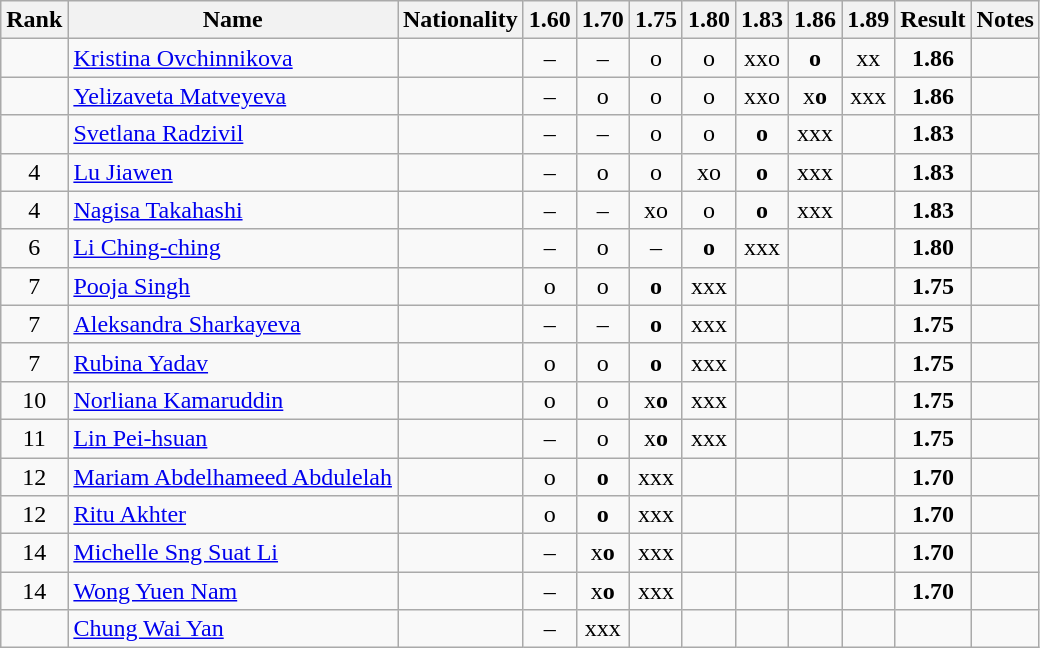<table class="wikitable sortable" style="text-align:center">
<tr>
<th>Rank</th>
<th>Name</th>
<th>Nationality</th>
<th>1.60</th>
<th>1.70</th>
<th>1.75</th>
<th>1.80</th>
<th>1.83</th>
<th>1.86</th>
<th>1.89</th>
<th>Result</th>
<th>Notes</th>
</tr>
<tr>
<td></td>
<td align=left><a href='#'>Kristina Ovchinnikova</a></td>
<td align=left></td>
<td>–</td>
<td>–</td>
<td>o</td>
<td>o</td>
<td>xxo</td>
<td><strong>o</strong></td>
<td>xx</td>
<td><strong>1.86</strong></td>
<td></td>
</tr>
<tr>
<td></td>
<td align=left><a href='#'>Yelizaveta Matveyeva</a></td>
<td align=left></td>
<td>–</td>
<td>o</td>
<td>o</td>
<td>o</td>
<td>xxo</td>
<td>x<strong>o</strong></td>
<td>xxx</td>
<td><strong>1.86</strong></td>
<td></td>
</tr>
<tr>
<td></td>
<td align=left><a href='#'>Svetlana Radzivil</a></td>
<td align=left></td>
<td>–</td>
<td>–</td>
<td>o</td>
<td>o</td>
<td><strong>o</strong></td>
<td>xxx</td>
<td></td>
<td><strong>1.83</strong></td>
<td></td>
</tr>
<tr>
<td>4</td>
<td align=left><a href='#'>Lu Jiawen</a></td>
<td align=left></td>
<td>–</td>
<td>o</td>
<td>o</td>
<td>xo</td>
<td><strong>o</strong></td>
<td>xxx</td>
<td></td>
<td><strong>1.83</strong></td>
<td></td>
</tr>
<tr>
<td>4</td>
<td align=left><a href='#'>Nagisa Takahashi</a></td>
<td align=left></td>
<td>–</td>
<td>–</td>
<td>xo</td>
<td>o</td>
<td><strong>o</strong></td>
<td>xxx</td>
<td></td>
<td><strong>1.83</strong></td>
<td></td>
</tr>
<tr>
<td>6</td>
<td align=left><a href='#'>Li Ching-ching</a></td>
<td align=left></td>
<td>–</td>
<td>o</td>
<td>–</td>
<td><strong>o</strong></td>
<td>xxx</td>
<td></td>
<td></td>
<td><strong>1.80</strong></td>
<td></td>
</tr>
<tr>
<td>7</td>
<td align=left><a href='#'>Pooja Singh</a></td>
<td align=left></td>
<td>o</td>
<td>o</td>
<td><strong>o</strong></td>
<td>xxx</td>
<td></td>
<td></td>
<td></td>
<td><strong>1.75</strong></td>
<td></td>
</tr>
<tr>
<td>7</td>
<td align=left><a href='#'>Aleksandra Sharkayeva</a></td>
<td align=left></td>
<td>–</td>
<td>–</td>
<td><strong>o</strong></td>
<td>xxx</td>
<td></td>
<td></td>
<td></td>
<td><strong>1.75</strong></td>
<td></td>
</tr>
<tr>
<td>7</td>
<td align=left><a href='#'>Rubina Yadav</a></td>
<td align=left></td>
<td>o</td>
<td>o</td>
<td><strong>o</strong></td>
<td>xxx</td>
<td></td>
<td></td>
<td></td>
<td><strong>1.75</strong></td>
<td></td>
</tr>
<tr>
<td>10</td>
<td align=left><a href='#'>Norliana Kamaruddin</a></td>
<td align=left></td>
<td>o</td>
<td>o</td>
<td>x<strong>o</strong></td>
<td>xxx</td>
<td></td>
<td></td>
<td></td>
<td><strong>1.75</strong></td>
<td></td>
</tr>
<tr>
<td>11</td>
<td align=left><a href='#'>Lin Pei-hsuan</a></td>
<td align=left></td>
<td>–</td>
<td>o</td>
<td>x<strong>o</strong></td>
<td>xxx</td>
<td></td>
<td></td>
<td></td>
<td><strong>1.75</strong></td>
<td></td>
</tr>
<tr>
<td>12</td>
<td align=left><a href='#'>Mariam Abdelhameed Abdulelah</a></td>
<td align=left></td>
<td>o</td>
<td><strong>o</strong></td>
<td>xxx</td>
<td></td>
<td></td>
<td></td>
<td></td>
<td><strong>1.70</strong></td>
<td></td>
</tr>
<tr>
<td>12</td>
<td align=left><a href='#'>Ritu Akhter</a></td>
<td align=left></td>
<td>o</td>
<td><strong>o</strong></td>
<td>xxx</td>
<td></td>
<td></td>
<td></td>
<td></td>
<td><strong>1.70</strong></td>
<td></td>
</tr>
<tr>
<td>14</td>
<td align=left><a href='#'>Michelle Sng Suat Li</a></td>
<td align=left></td>
<td>–</td>
<td>x<strong>o</strong></td>
<td>xxx</td>
<td></td>
<td></td>
<td></td>
<td></td>
<td><strong>1.70</strong></td>
<td></td>
</tr>
<tr>
<td>14</td>
<td align=left><a href='#'>Wong Yuen Nam</a></td>
<td align=left></td>
<td>–</td>
<td>x<strong>o</strong></td>
<td>xxx</td>
<td></td>
<td></td>
<td></td>
<td></td>
<td><strong>1.70</strong></td>
<td></td>
</tr>
<tr>
<td></td>
<td align=left><a href='#'>Chung Wai Yan</a></td>
<td align=left></td>
<td>–</td>
<td>xxx</td>
<td></td>
<td></td>
<td></td>
<td></td>
<td></td>
<td><strong></strong></td>
<td></td>
</tr>
</table>
